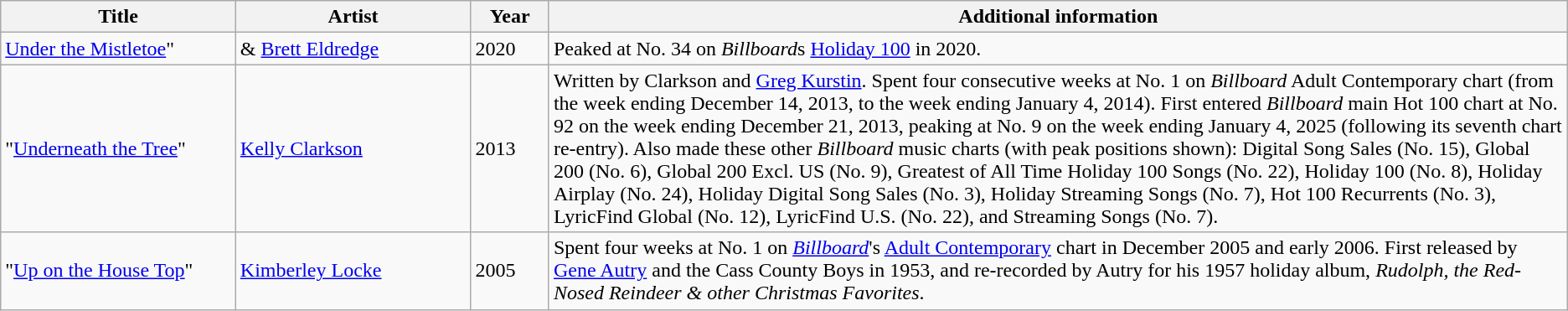<table class="wikitable sortable" style="text-align: left;" width="auto">
<tr>
<th scope="col" style="width: 15%">Title</th>
<th scope="col" style="width: 15%">Artist</th>
<th scope="col" style="width: 5%">Year</th>
<th class="unsortable" scope="col">Additional information</th>
</tr>
<tr>
<td><a href='#'>Under the Mistletoe</a>"</td>
<td> & <a href='#'>Brett Eldredge</a></td>
<td>2020</td>
<td>Peaked at No. 34 on <em>Billboard</em>s <a href='#'>Holiday 100</a> in 2020.</td>
</tr>
<tr>
<td>"<a href='#'>Underneath the Tree</a>"</td>
<td><a href='#'>Kelly Clarkson</a></td>
<td>2013</td>
<td>Written by Clarkson and <a href='#'>Greg Kurstin</a>. Spent four consecutive weeks at No. 1 on <em>Billboard</em> Adult Contemporary chart (from the week ending December 14, 2013, to the week ending January 4, 2014). First entered <em>Billboard</em> main Hot 100 chart at No. 92 on the week ending December 21, 2013, peaking at No. 9 on the week ending January 4, 2025 (following its seventh chart re-entry). Also made these other <em>Billboard</em> music charts (with peak positions shown): Digital Song Sales (No. 15), Global 200 (No. 6), Global 200 Excl. US (No. 9), Greatest of All Time Holiday 100 Songs (No. 22), Holiday 100 (No. 8), Holiday Airplay (No. 24), Holiday Digital Song Sales (No. 3), Holiday Streaming Songs (No. 7), Hot 100 Recurrents (No. 3), LyricFind Global (No. 12), LyricFind U.S. (No. 22), and Streaming Songs (No. 7).</td>
</tr>
<tr>
<td>"<a href='#'>Up on the House Top</a>"</td>
<td><a href='#'>Kimberley Locke</a></td>
<td>2005</td>
<td>Spent four weeks at No. 1 on <a href='#'><em>Billboard</em></a>'s <a href='#'>Adult Contemporary</a> chart in December 2005 and early 2006. First released by <a href='#'>Gene Autry</a> and the Cass County Boys in 1953, and re-recorded by Autry for his 1957 holiday album, <em>Rudolph, the Red-Nosed Reindeer & other Christmas Favorites</em>.</td>
</tr>
</table>
